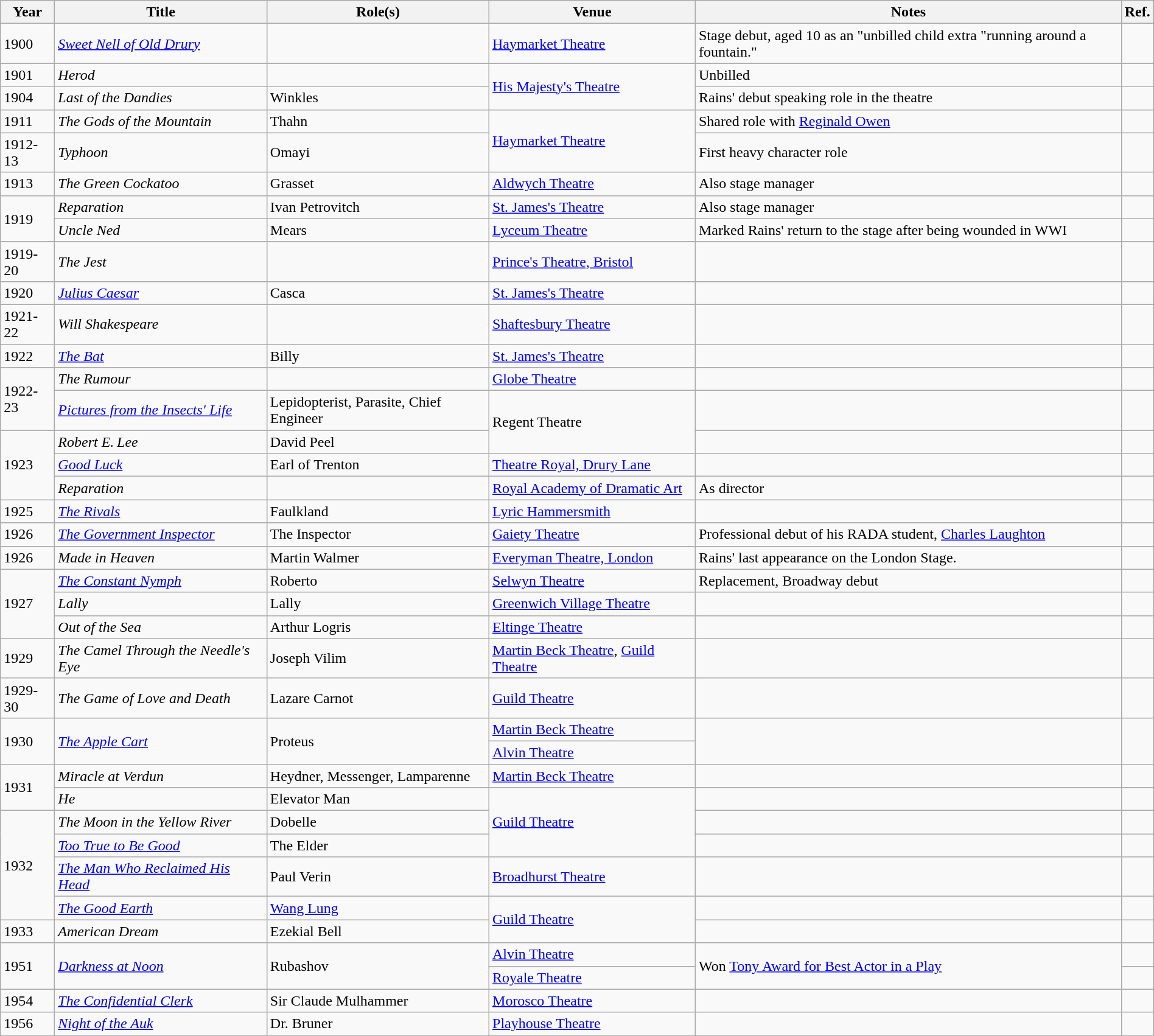<table class="wikitable sortable" style="margin-right: 0;">
<tr>
<th>Year</th>
<th>Title</th>
<th>Role(s)</th>
<th>Venue</th>
<th class="unsortable">Notes</th>
<th>Ref.</th>
</tr>
<tr>
<td>1900</td>
<td><em><a href='#'>Sweet Nell of Old Drury</a></em></td>
<td></td>
<td><a href='#'>Haymarket Theatre</a></td>
<td>Stage debut, aged 10 as an "unbilled child extra "running around a fountain."</td>
<td></td>
</tr>
<tr>
<td>1901</td>
<td><em>Herod</em></td>
<td></td>
<td rowspan="2"><a href='#'>His Majesty's Theatre</a></td>
<td>Unbilled</td>
<td></td>
</tr>
<tr>
<td>1904</td>
<td><em>Last of the Dandies</em></td>
<td>Winkles</td>
<td>Rains' debut speaking role in the theatre</td>
<td></td>
</tr>
<tr>
<td>1911</td>
<td><em>The Gods of the Mountain</em></td>
<td>Thahn</td>
<td rowspan="2"><a href='#'>Haymarket Theatre</a></td>
<td>Shared role with <a href='#'>Reginald Owen</a></td>
<td></td>
</tr>
<tr>
<td>1912-13</td>
<td><em>Typhoon</em></td>
<td>Omayi</td>
<td>First heavy character role</td>
<td></td>
</tr>
<tr>
<td>1913</td>
<td><em>The Green Cockatoo</em></td>
<td>Grasset</td>
<td><a href='#'>Aldwych Theatre</a></td>
<td>Also stage manager</td>
<td></td>
</tr>
<tr>
<td rowspan="2">1919</td>
<td><em>Reparation</em></td>
<td>Ivan Petrovitch</td>
<td><a href='#'>St. James's Theatre</a></td>
<td>Also stage manager</td>
<td></td>
</tr>
<tr>
<td><em>Uncle Ned</em></td>
<td>Mears</td>
<td><a href='#'>Lyceum Theatre</a></td>
<td>Marked Rains' return to the stage after being wounded in WWI</td>
<td></td>
</tr>
<tr>
<td>1919-20</td>
<td><em>The Jest</em></td>
<td></td>
<td><a href='#'>Prince's Theatre, Bristol</a></td>
<td></td>
<td></td>
</tr>
<tr>
<td>1920</td>
<td><em><a href='#'>Julius Caesar</a></em></td>
<td>Casca</td>
<td><a href='#'>St. James's Theatre</a></td>
<td></td>
<td></td>
</tr>
<tr>
<td>1921-22</td>
<td><em>Will Shakespeare</em></td>
<td></td>
<td><a href='#'>Shaftesbury Theatre</a></td>
<td></td>
<td></td>
</tr>
<tr>
<td>1922</td>
<td><a href='#'><em>The Bat</em></a></td>
<td>Billy</td>
<td><a href='#'>St. James's Theatre</a></td>
<td></td>
<td></td>
</tr>
<tr>
<td rowspan="2">1922-23</td>
<td><em>The Rumour</em></td>
<td></td>
<td><a href='#'>Globe Theatre</a></td>
<td></td>
<td></td>
</tr>
<tr>
<td><em><a href='#'>Pictures from the Insects' Life</a></em></td>
<td>Lepidopterist, Parasite, Chief Engineer</td>
<td rowspan="2">Regent Theatre</td>
<td></td>
<td></td>
</tr>
<tr>
<td rowspan="3">1923</td>
<td><em>Robert E. Lee</em></td>
<td>David Peel</td>
<td></td>
<td></td>
</tr>
<tr>
<td><a href='#'><em>Good Luck</em></a></td>
<td>Earl of Trenton</td>
<td><a href='#'>Theatre Royal, Drury Lane</a></td>
<td></td>
<td></td>
</tr>
<tr>
<td><em>Reparation</em></td>
<td></td>
<td><a href='#'>Royal Academy of Dramatic Art</a></td>
<td>As director</td>
<td></td>
</tr>
<tr>
<td>1925</td>
<td><em><a href='#'>The Rivals</a></em></td>
<td>Faulkland</td>
<td><a href='#'>Lyric Hammersmith</a></td>
<td></td>
<td></td>
</tr>
<tr>
<td>1926</td>
<td><em><a href='#'>The Government Inspector</a></em></td>
<td>The Inspector</td>
<td><a href='#'>Gaiety Theatre</a></td>
<td>Professional debut of his RADA student, <a href='#'>Charles Laughton</a></td>
<td></td>
</tr>
<tr>
<td>1926</td>
<td><em>Made in Heaven</em></td>
<td>Martin Walmer</td>
<td><a href='#'>Everyman Theatre, London</a></td>
<td>Rains' last appearance on the London Stage.</td>
<td></td>
</tr>
<tr>
<td rowspan="3">1927</td>
<td><a href='#'><em>The Constant Nymph</em></a></td>
<td>Roberto</td>
<td><a href='#'>Selwyn Theatre</a></td>
<td>Replacement, Broadway debut</td>
<td></td>
</tr>
<tr>
<td><em>Lally</em></td>
<td>Lally</td>
<td><a href='#'>Greenwich Village Theatre</a></td>
<td></td>
<td></td>
</tr>
<tr>
<td><em>Out of the Sea</em></td>
<td>Arthur Logris</td>
<td><a href='#'>Eltinge Theatre</a></td>
<td></td>
<td></td>
</tr>
<tr>
<td>1929</td>
<td><em>The Camel Through the Needle's Eye</em></td>
<td>Joseph Vilim</td>
<td><a href='#'>Martin Beck Theatre</a>, <a href='#'>Guild Theatre</a></td>
<td></td>
<td></td>
</tr>
<tr>
<td>1929-30</td>
<td><em>The Game of Love and Death</em></td>
<td>Lazare Carnot</td>
<td><a href='#'>Guild Theatre</a></td>
<td></td>
<td></td>
</tr>
<tr>
<td rowspan="2">1930</td>
<td rowspan="2"><em><a href='#'>The Apple Cart</a></em></td>
<td rowspan="2">Proteus</td>
<td><a href='#'>Martin Beck Theatre</a></td>
<td rowspan="2"></td>
<td rowspan="2"></td>
</tr>
<tr>
<td><a href='#'>Alvin Theatre</a></td>
</tr>
<tr>
<td rowspan="2">1931</td>
<td><em>Miracle at Verdun</em></td>
<td>Heydner, Messenger, Lamparenne</td>
<td><a href='#'>Martin Beck Theatre</a></td>
<td></td>
<td></td>
</tr>
<tr>
<td><em>He</em></td>
<td>Elevator Man</td>
<td rowspan="3"><a href='#'>Guild Theatre</a></td>
<td></td>
<td></td>
</tr>
<tr>
<td rowspan="4">1932</td>
<td><em>The Moon in the Yellow River</em></td>
<td>Dobelle</td>
<td></td>
<td></td>
</tr>
<tr>
<td><em><a href='#'>Too True to Be Good</a></em></td>
<td>The Elder</td>
<td></td>
<td></td>
</tr>
<tr>
<td><em><a href='#'>The Man Who Reclaimed His Head</a></em></td>
<td>Paul Verin</td>
<td><a href='#'>Broadhurst Theatre</a></td>
<td></td>
<td></td>
</tr>
<tr>
<td><em><a href='#'>The Good Earth</a></em></td>
<td><a href='#'>Wang Lung</a></td>
<td rowspan="2"><a href='#'>Guild Theatre</a></td>
<td></td>
<td></td>
</tr>
<tr>
<td>1933</td>
<td><em>American Dream</em></td>
<td>Ezekial Bell</td>
<td></td>
<td></td>
</tr>
<tr>
<td rowspan="2">1951</td>
<td rowspan="2"><em><a href='#'>Darkness at Noon</a></em></td>
<td rowspan="2">Rubashov</td>
<td><a href='#'>Alvin Theatre</a></td>
<td rowspan="2">Won <a href='#'>Tony Award for Best Actor in a Play</a></td>
<td></td>
</tr>
<tr>
<td><a href='#'>Royale Theatre</a></td>
<td></td>
</tr>
<tr>
<td>1954</td>
<td><em><a href='#'>The Confidential Clerk</a></em></td>
<td>Sir Claude Mulhammer</td>
<td><a href='#'>Morosco Theatre</a></td>
<td></td>
<td></td>
</tr>
<tr>
<td>1956</td>
<td><em><a href='#'>Night of the Auk</a></em></td>
<td>Dr. Bruner</td>
<td><a href='#'>Playhouse Theatre</a></td>
<td></td>
<td></td>
</tr>
</table>
